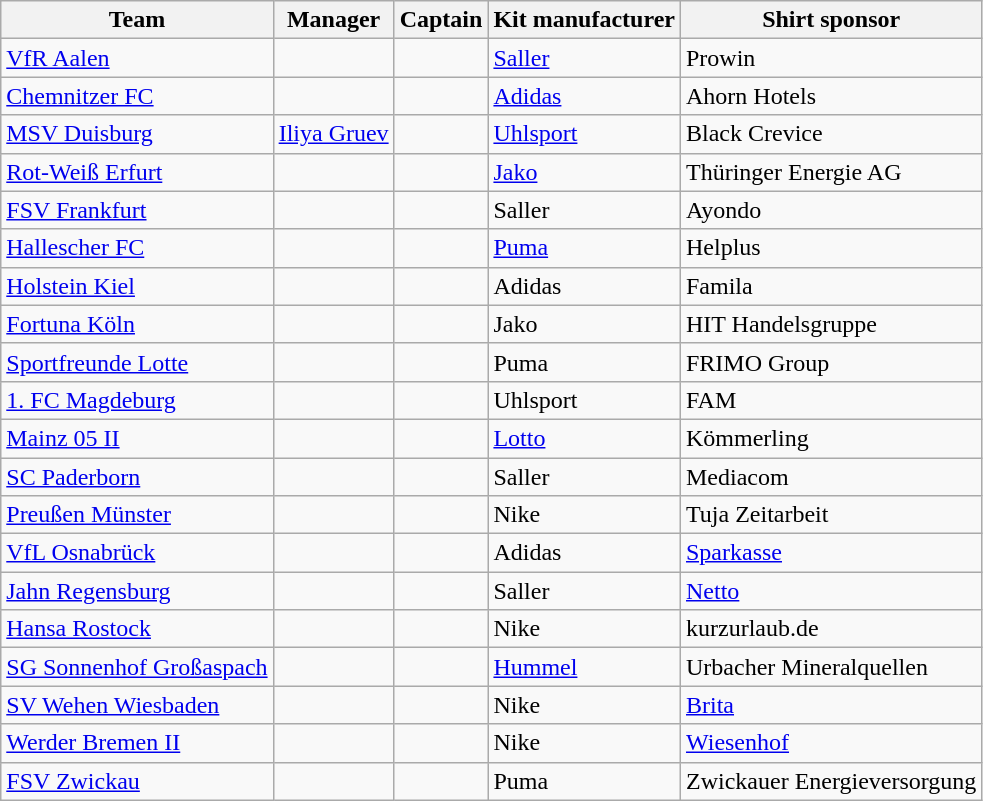<table class="wikitable sortable">
<tr>
<th>Team</th>
<th>Manager</th>
<th>Captain</th>
<th>Kit manufacturer</th>
<th>Shirt sponsor</th>
</tr>
<tr>
<td><a href='#'>VfR Aalen</a></td>
<td> </td>
<td> </td>
<td><a href='#'>Saller</a></td>
<td>Prowin</td>
</tr>
<tr>
<td><a href='#'>Chemnitzer FC</a></td>
<td> </td>
<td> </td>
<td><a href='#'>Adidas</a></td>
<td>Ahorn Hotels</td>
</tr>
<tr>
<td><a href='#'>MSV Duisburg</a></td>
<td> <a href='#'>Iliya Gruev</a></td>
<td> </td>
<td><a href='#'>Uhlsport</a></td>
<td>Black Crevice</td>
</tr>
<tr>
<td><a href='#'>Rot-Weiß Erfurt</a></td>
<td> </td>
<td> </td>
<td><a href='#'>Jako</a></td>
<td>Thüringer Energie AG</td>
</tr>
<tr>
<td><a href='#'>FSV Frankfurt</a></td>
<td> </td>
<td> </td>
<td>Saller</td>
<td>Ayondo</td>
</tr>
<tr>
<td><a href='#'>Hallescher FC</a></td>
<td> </td>
<td> </td>
<td><a href='#'>Puma</a></td>
<td>Helplus</td>
</tr>
<tr>
<td><a href='#'>Holstein Kiel</a></td>
<td> </td>
<td> </td>
<td>Adidas</td>
<td>Famila</td>
</tr>
<tr>
<td><a href='#'>Fortuna Köln</a></td>
<td> </td>
<td> </td>
<td>Jako</td>
<td>HIT Handelsgruppe</td>
</tr>
<tr>
<td><a href='#'>Sportfreunde Lotte</a></td>
<td> </td>
<td> </td>
<td>Puma</td>
<td>FRIMO Group</td>
</tr>
<tr>
<td><a href='#'>1. FC Magdeburg</a></td>
<td> </td>
<td> </td>
<td>Uhlsport</td>
<td>FAM</td>
</tr>
<tr>
<td><a href='#'>Mainz 05 II</a></td>
<td> </td>
<td> </td>
<td><a href='#'>Lotto</a></td>
<td>Kömmerling</td>
</tr>
<tr>
<td><a href='#'>SC Paderborn</a></td>
<td> </td>
<td> </td>
<td>Saller</td>
<td>Mediacom</td>
</tr>
<tr>
<td><a href='#'>Preußen Münster</a></td>
<td> </td>
<td> </td>
<td>Nike</td>
<td>Tuja Zeitarbeit</td>
</tr>
<tr>
<td><a href='#'>VfL Osnabrück</a></td>
<td> </td>
<td> </td>
<td>Adidas</td>
<td><a href='#'>Sparkasse</a></td>
</tr>
<tr>
<td><a href='#'>Jahn Regensburg</a></td>
<td> </td>
<td> </td>
<td>Saller</td>
<td><a href='#'>Netto</a></td>
</tr>
<tr>
<td><a href='#'>Hansa Rostock</a></td>
<td> </td>
<td> </td>
<td>Nike</td>
<td>kurzurlaub.de</td>
</tr>
<tr>
<td><a href='#'>SG Sonnenhof Großaspach</a></td>
<td> </td>
<td> </td>
<td><a href='#'>Hummel</a></td>
<td>Urbacher Mineralquellen</td>
</tr>
<tr>
<td><a href='#'>SV Wehen Wiesbaden</a></td>
<td> </td>
<td> </td>
<td>Nike</td>
<td><a href='#'>Brita</a></td>
</tr>
<tr>
<td><a href='#'>Werder Bremen II</a></td>
<td> </td>
<td> </td>
<td>Nike</td>
<td><a href='#'>Wiesenhof</a></td>
</tr>
<tr>
<td><a href='#'>FSV Zwickau</a></td>
<td> </td>
<td> </td>
<td>Puma</td>
<td>Zwickauer Energieversorgung</td>
</tr>
</table>
